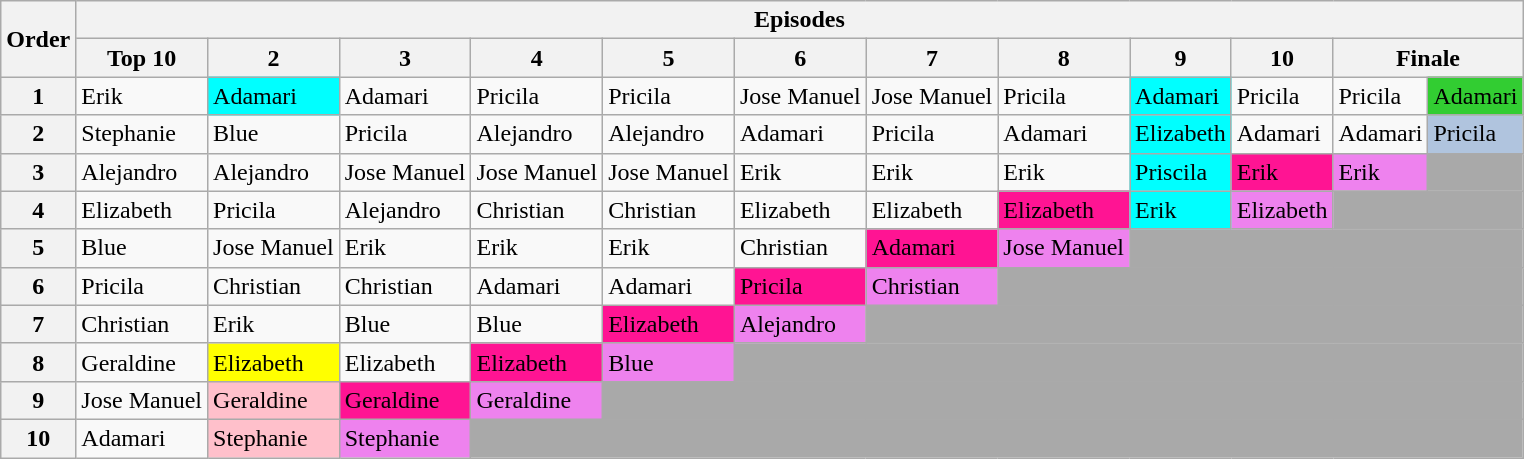<table class="wikitable">
<tr>
<th rowspan=2>Order</th>
<th colspan=12>Episodes</th>
</tr>
<tr>
<th>Top 10</th>
<th>2</th>
<th>3</th>
<th>4</th>
<th>5</th>
<th>6</th>
<th>7</th>
<th>8</th>
<th>9</th>
<th>10</th>
<th colspan=2>Finale</th>
</tr>
<tr>
<th>1</th>
<td>Erik</td>
<td bgcolor="cyan">Adamari</td>
<td>Adamari</td>
<td>Pricila</td>
<td>Pricila</td>
<td>Jose Manuel</td>
<td>Jose Manuel</td>
<td>Pricila</td>
<td bgcolor="cyan">Adamari</td>
<td>Pricila</td>
<td>Pricila</td>
<td bgcolor="limegreen">Adamari</td>
</tr>
<tr>
<th>2</th>
<td>Stephanie</td>
<td>Blue</td>
<td>Pricila</td>
<td Alejandro>Alejandro</td>
<td>Alejandro</td>
<td>Adamari</td>
<td>Pricila</td>
<td>Adamari</td>
<td bgcolor="cyan">Elizabeth</td>
<td>Adamari</td>
<td>Adamari</td>
<td bgcolor="B0C4DE">Pricila</td>
</tr>
<tr>
<th>3</th>
<td>Alejandro</td>
<td>Alejandro</td>
<td>Jose Manuel</td>
<td>Jose Manuel</td>
<td>Jose Manuel</td>
<td>Erik</td>
<td>Erik</td>
<td>Erik</td>
<td bgcolor="cyan">Priscila</td>
<td bgcolor="DeepPink">Erik</td>
<td bgcolor="violet">Erik</td>
<td bgcolor="darkgray" colspan=1></td>
</tr>
<tr>
<th>4</th>
<td>Elizabeth</td>
<td>Pricila</td>
<td>Alejandro</td>
<td>Christian</td>
<td>Christian</td>
<td>Elizabeth</td>
<td>Elizabeth</td>
<td bgcolor="DeepPink">Elizabeth</td>
<td bgcolor="cyan">Erik</td>
<td bgcolor="violet">Elizabeth</td>
<td bgcolor="darkgray" colspan=2></td>
</tr>
<tr>
<th>5</th>
<td>Blue</td>
<td>Jose Manuel</td>
<td>Erik</td>
<td>Erik</td>
<td>Erik</td>
<td>Christian</td>
<td bgcolor="DeepPink">Adamari</td>
<td bgcolor="violet">Jose Manuel</td>
<td bgcolor="darkgray" colspan=4></td>
</tr>
<tr>
<th>6</th>
<td>Pricila</td>
<td>Christian</td>
<td>Christian</td>
<td>Adamari</td>
<td>Adamari</td>
<td bgcolor="DeepPink">Pricila</td>
<td bgcolor="violet">Christian</td>
<td bgcolor="darkgray" colspan=5></td>
</tr>
<tr>
<th>7</th>
<td>Christian</td>
<td>Erik</td>
<td>Blue</td>
<td>Blue</td>
<td bgcolor="DeepPink">Elizabeth</td>
<td bgcolor="violet">Alejandro</td>
<td bgcolor="darkgray" colspan=6></td>
</tr>
<tr>
<th>8</th>
<td>Geraldine</td>
<td bgcolor="yellow">Elizabeth</td>
<td>Elizabeth</td>
<td bgcolor="DeepPink">Elizabeth</td>
<td bgcolor="violet">Blue</td>
<td bgcolor="darkgray" colspan=7></td>
</tr>
<tr>
<th>9</th>
<td>Jose Manuel</td>
<td bgcolor="pink">Geraldine</td>
<td bgcolor="DeepPink">Geraldine</td>
<td bgcolor="violet">Geraldine</td>
<td bgcolor="darkgray" colspan=8></td>
</tr>
<tr>
<th>10</th>
<td>Adamari</td>
<td bgcolor="pink">Stephanie</td>
<td bgcolor="violet">Stephanie</td>
<td bgcolor="darkgray" colspan=9></td>
</tr>
</table>
